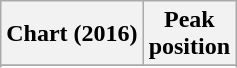<table class="wikitable sortable plainrowheaders" style="text-align:center;">
<tr>
<th>Chart (2016)</th>
<th>Peak <br> position</th>
</tr>
<tr>
</tr>
<tr>
</tr>
</table>
